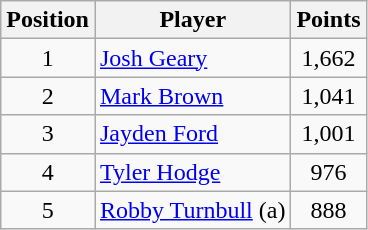<table class=wikitable>
<tr>
<th>Position</th>
<th>Player</th>
<th>Points</th>
</tr>
<tr>
<td align=center>1</td>
<td> <a href='#'>Josh Geary</a></td>
<td align=center>1,662</td>
</tr>
<tr>
<td align=center>2</td>
<td> <a href='#'>Mark Brown</a></td>
<td align=center>1,041</td>
</tr>
<tr>
<td align=center>3</td>
<td> <a href='#'>Jayden Ford</a></td>
<td align=center>1,001</td>
</tr>
<tr>
<td align=center>4</td>
<td> <a href='#'>Tyler Hodge</a></td>
<td align=center>976</td>
</tr>
<tr>
<td align=center>5</td>
<td> <a href='#'>Robby Turnbull</a> (a)</td>
<td align=center>888</td>
</tr>
</table>
